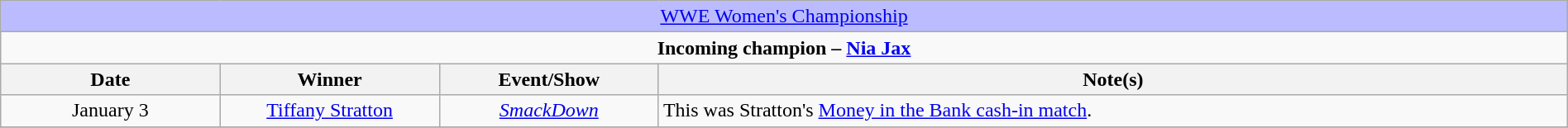<table class="wikitable" style="text-align:center; width:100%;">
<tr style="background:#BBF;">
<td colspan="4" style="text-align: center;"><a href='#'>WWE Women's Championship</a></td>
</tr>
<tr>
<td colspan="4" style="text-align: center;"><strong>Incoming champion – <a href='#'>Nia Jax</a></strong></td>
</tr>
<tr>
<th width="14%">Date</th>
<th width="14%">Winner</th>
<th width="14%">Event/Show</th>
<th width="58%">Note(s)</th>
</tr>
<tr>
<td>January 3</td>
<td><a href='#'>Tiffany Stratton</a></td>
<td><em><a href='#'>SmackDown</a></em></td>
<td align=left>This was Stratton's <a href='#'>Money in the Bank cash-in match</a>.</td>
</tr>
<tr>
</tr>
</table>
